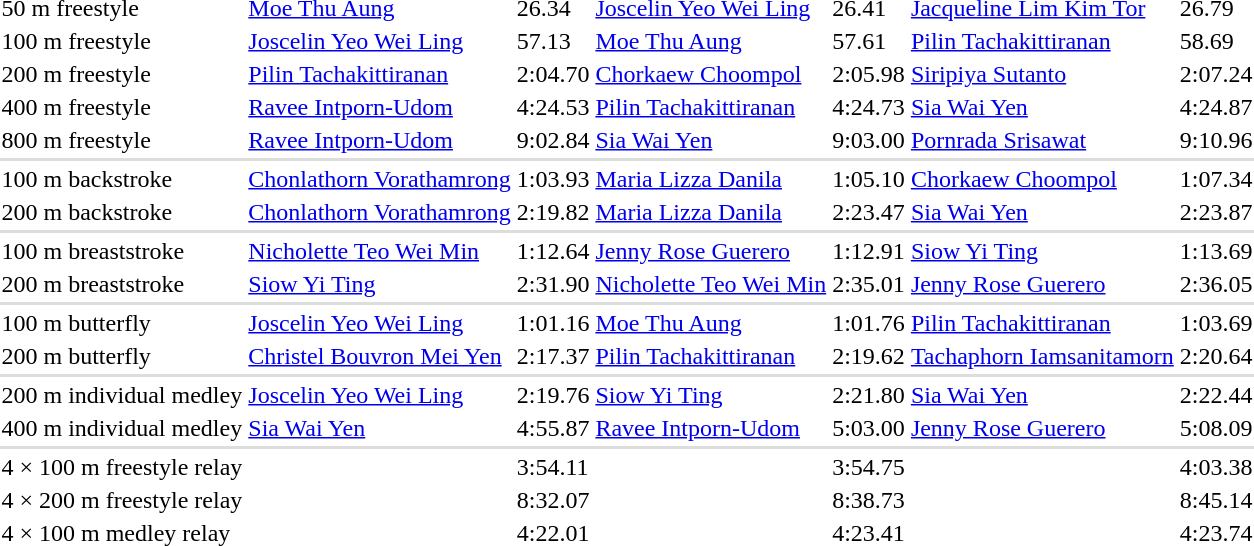<table>
<tr>
<td>50 m freestyle</td>
<td> <a href='#'>Moe Thu Aung</a></td>
<td>26.34</td>
<td> <a href='#'>Joscelin Yeo Wei Ling</a></td>
<td>26.41</td>
<td> <a href='#'>Jacqueline Lim Kim Tor</a></td>
<td>26.79</td>
</tr>
<tr>
<td>100 m freestyle</td>
<td> <a href='#'>Joscelin Yeo Wei Ling</a></td>
<td>57.13</td>
<td> <a href='#'>Moe Thu Aung</a></td>
<td>57.61</td>
<td> <a href='#'>Pilin Tachakittiranan</a></td>
<td>58.69</td>
</tr>
<tr>
<td>200 m freestyle</td>
<td> <a href='#'>Pilin Tachakittiranan</a></td>
<td>2:04.70</td>
<td> <a href='#'>Chorkaew Choompol</a></td>
<td>2:05.98</td>
<td> <a href='#'>Siripiya Sutanto</a></td>
<td>2:07.24</td>
</tr>
<tr>
<td>400 m freestyle</td>
<td> <a href='#'>Ravee Intporn-Udom</a></td>
<td>4:24.53</td>
<td> <a href='#'>Pilin Tachakittiranan</a></td>
<td>4:24.73</td>
<td> <a href='#'>Sia Wai Yen</a></td>
<td>4:24.87</td>
</tr>
<tr>
<td>800 m freestyle</td>
<td> <a href='#'>Ravee Intporn-Udom</a></td>
<td>9:02.84</td>
<td> <a href='#'>Sia Wai Yen</a></td>
<td>9:03.00</td>
<td> <a href='#'>Pornrada Srisawat</a></td>
<td>9:10.96</td>
</tr>
<tr bgcolor=#DDDDDD>
<td colspan=7></td>
</tr>
<tr>
<td>100 m backstroke</td>
<td> <a href='#'>Chonlathorn Vorathamrong</a></td>
<td>1:03.93</td>
<td> <a href='#'>Maria Lizza Danila</a></td>
<td>1:05.10</td>
<td> <a href='#'>Chorkaew Choompol</a></td>
<td>1:07.34</td>
</tr>
<tr>
<td>200 m backstroke</td>
<td> <a href='#'>Chonlathorn Vorathamrong</a></td>
<td>2:19.82</td>
<td> <a href='#'>Maria Lizza Danila</a></td>
<td>2:23.47</td>
<td> <a href='#'>Sia Wai Yen</a></td>
<td>2:23.87</td>
</tr>
<tr bgcolor=#DDDDDD>
<td colspan=7></td>
</tr>
<tr>
<td>100 m breaststroke</td>
<td> <a href='#'>Nicholette Teo Wei Min</a></td>
<td>1:12.64</td>
<td> <a href='#'>Jenny Rose Guerero</a></td>
<td>1:12.91</td>
<td> <a href='#'>Siow Yi Ting</a></td>
<td>1:13.69</td>
</tr>
<tr>
<td>200 m breaststroke</td>
<td> <a href='#'>Siow Yi Ting</a></td>
<td>2:31.90</td>
<td> <a href='#'>Nicholette Teo Wei Min</a></td>
<td>2:35.01</td>
<td> <a href='#'>Jenny Rose Guerero</a></td>
<td>2:36.05</td>
</tr>
<tr bgcolor=#DDDDDD>
<td colspan=7></td>
</tr>
<tr>
<td>100 m butterfly</td>
<td> <a href='#'>Joscelin Yeo Wei Ling</a></td>
<td>1:01.16</td>
<td> <a href='#'>Moe Thu Aung</a></td>
<td>1:01.76</td>
<td> <a href='#'>Pilin Tachakittiranan</a></td>
<td>1:03.69</td>
</tr>
<tr>
<td>200 m butterfly</td>
<td> <a href='#'>Christel Bouvron Mei Yen</a></td>
<td>2:17.37</td>
<td> <a href='#'>Pilin Tachakittiranan</a></td>
<td>2:19.62</td>
<td> <a href='#'>Tachaphorn Iamsanitamorn</a></td>
<td>2:20.64</td>
</tr>
<tr bgcolor=#DDDDDD>
<td colspan=7></td>
</tr>
<tr>
<td>200 m individual medley</td>
<td> <a href='#'>Joscelin Yeo Wei Ling</a></td>
<td>2:19.76</td>
<td> <a href='#'>Siow Yi Ting</a></td>
<td>2:21.80</td>
<td> <a href='#'>Sia Wai Yen</a></td>
<td>2:22.44</td>
</tr>
<tr>
<td>400 m individual medley</td>
<td> <a href='#'>Sia Wai Yen</a></td>
<td>4:55.87</td>
<td> <a href='#'>Ravee Intporn-Udom</a></td>
<td>5:03.00</td>
<td> <a href='#'>Jenny Rose Guerero</a></td>
<td>5:08.09</td>
</tr>
<tr bgcolor=#DDDDDD>
<td colspan=7></td>
</tr>
<tr>
<td>4 × 100 m freestyle relay</td>
<td></td>
<td>3:54.11</td>
<td></td>
<td>3:54.75</td>
<td></td>
<td>4:03.38</td>
</tr>
<tr>
<td>4 × 200 m freestyle relay</td>
<td></td>
<td>8:32.07</td>
<td></td>
<td>8:38.73</td>
<td></td>
<td>8:45.14</td>
</tr>
<tr>
<td>4 × 100 m medley relay</td>
<td></td>
<td>4:22.01</td>
<td></td>
<td>4:23.41</td>
<td></td>
<td>4:23.74</td>
</tr>
</table>
